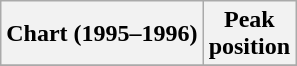<table class="wikitable sortable">
<tr>
<th>Chart (1995–1996)</th>
<th>Peak<br>position</th>
</tr>
<tr>
</tr>
</table>
